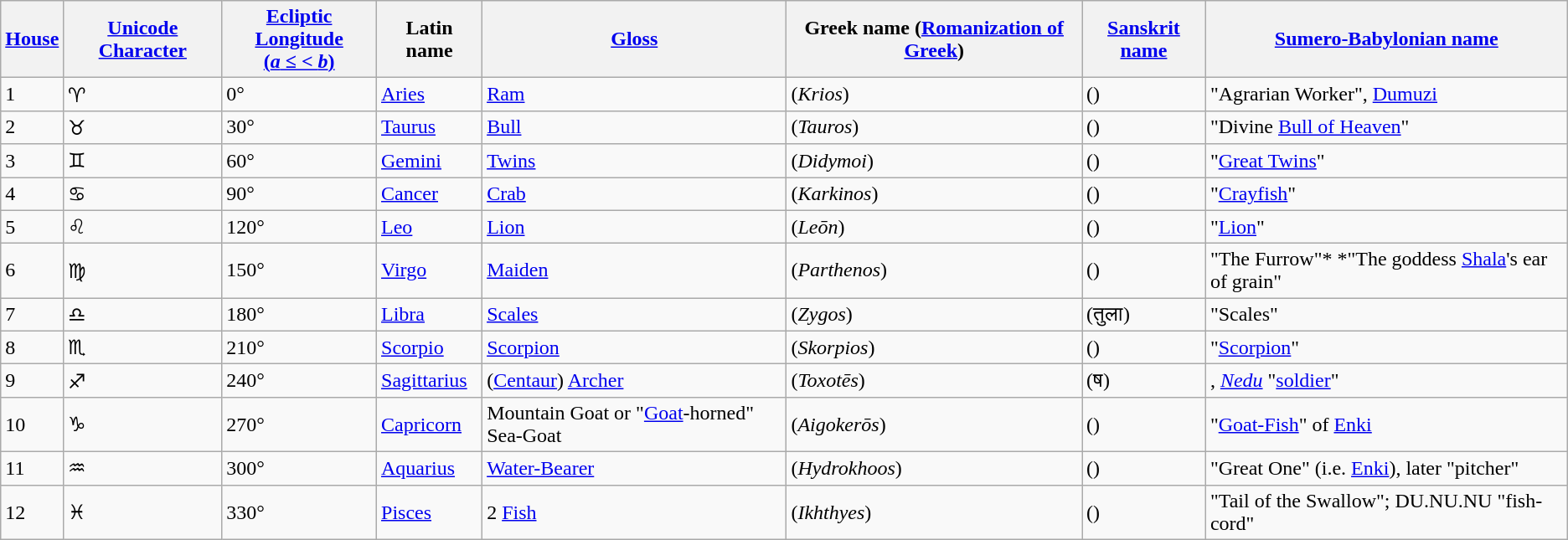<table class="wikitable">
<tr>
<th><a href='#'>House</a></th>
<th><a href='#'>Unicode Character</a></th>
<th><a href='#'>Ecliptic Longitude<br>(<em>a</em> ≤  < <em>b</em>)</a></th>
<th>Latin name</th>
<th><a href='#'>Gloss</a></th>
<th>Greek name (<a href='#'>Romanization of Greek</a>)</th>
<th><a href='#'>Sanskrit name</a></th>
<th><a href='#'>Sumero-Babylonian name</a></th>
</tr>
<tr>
<td>1</td>
<td>♈︎︎</td>
<td>0°</td>
<td><a href='#'>Aries</a></td>
<td><a href='#'>Ram</a></td>
<td> (<em>Krios</em>)</td>
<td> ()</td>
<td>  "Agrarian Worker", <a href='#'>Dumuzi</a></td>
</tr>
<tr>
<td>2</td>
<td>♉︎︎</td>
<td>30°</td>
<td><a href='#'>Taurus</a></td>
<td><a href='#'>Bull</a></td>
<td> (<em>Tauros</em>)</td>
<td> ()</td>
<td> "Divine <a href='#'>Bull of Heaven</a>"</td>
</tr>
<tr>
<td>3</td>
<td>♊︎︎</td>
<td>60°</td>
<td><a href='#'>Gemini</a></td>
<td><a href='#'>Twins</a></td>
<td> (<em>Didymoi</em>)</td>
<td> ()</td>
<td> "<a href='#'>Great Twins</a>"</td>
</tr>
<tr>
<td>4</td>
<td>♋︎︎</td>
<td>90°</td>
<td><a href='#'>Cancer</a></td>
<td><a href='#'>Crab</a></td>
<td> (<em>Karkinos</em>)</td>
<td> ()</td>
<td>  "<a href='#'>Crayfish</a>"</td>
</tr>
<tr>
<td>5</td>
<td>♌︎︎</td>
<td>120°</td>
<td><a href='#'>Leo</a></td>
<td><a href='#'>Lion</a></td>
<td> (<em>Leōn</em>)</td>
<td> ()</td>
<td> "<a href='#'>Lion</a>"</td>
</tr>
<tr>
<td>6</td>
<td>♍︎︎</td>
<td>150°</td>
<td><a href='#'>Virgo</a></td>
<td><a href='#'>Maiden</a></td>
<td> (<em>Parthenos</em>)</td>
<td> ()</td>
<td> "The Furrow"* *"The goddess <a href='#'>Shala</a>'s ear of grain"</td>
</tr>
<tr>
<td>7</td>
<td>♎︎︎</td>
<td>180°</td>
<td><a href='#'>Libra</a></td>
<td><a href='#'>Scales</a></td>
<td> (<em>Zygos</em>)</td>
<td> (तुला)</td>
<td> "Scales"</td>
</tr>
<tr>
<td>8</td>
<td>♏︎︎</td>
<td>210°</td>
<td><a href='#'>Scorpio</a></td>
<td><a href='#'>Scorpion</a></td>
<td> (<em>Skorpios</em>)</td>
<td> ()</td>
<td>  "<a href='#'>Scorpion</a>"</td>
</tr>
<tr>
<td>9</td>
<td>♐︎︎</td>
<td>240°</td>
<td><a href='#'>Sagittarius</a></td>
<td>(<a href='#'>Centaur</a>) <a href='#'>Archer</a></td>
<td> (<em>Toxotēs</em>)</td>
<td> (ष)</td>
<td>, <em><a href='#'>Nedu</a></em> "<a href='#'>soldier</a>"</td>
</tr>
<tr>
<td>10</td>
<td>♑︎︎</td>
<td>270°</td>
<td><a href='#'>Capricorn</a></td>
<td>Mountain Goat or "<a href='#'>Goat</a>-horned" Sea-Goat</td>
<td> (<em>Aigokerōs</em>)</td>
<td> ()</td>
<td> "<a href='#'>Goat-Fish</a>" of <a href='#'>Enki</a></td>
</tr>
<tr>
<td>11</td>
<td>♒︎︎</td>
<td>300°</td>
<td><a href='#'>Aquarius</a></td>
<td><a href='#'>Water-Bearer</a></td>
<td> (<em>Hydrokhoos</em>)</td>
<td> ()</td>
<td> "Great One" (i.e. <a href='#'>Enki</a>), later <em></em> "pitcher"</td>
</tr>
<tr>
<td>12</td>
<td>♓︎︎</td>
<td>330°</td>
<td><a href='#'>Pisces</a></td>
<td>2 <a href='#'>Fish</a></td>
<td> (<em>Ikhthyes</em>)</td>
<td> ()</td>
<td>  "Tail of the Swallow"; DU.NU.NU "fish-cord"</td>
</tr>
</table>
